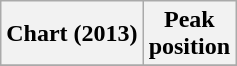<table class="wikitable plainrowheaders">
<tr>
<th>Chart (2013)</th>
<th>Peak<br>position</th>
</tr>
<tr>
</tr>
</table>
